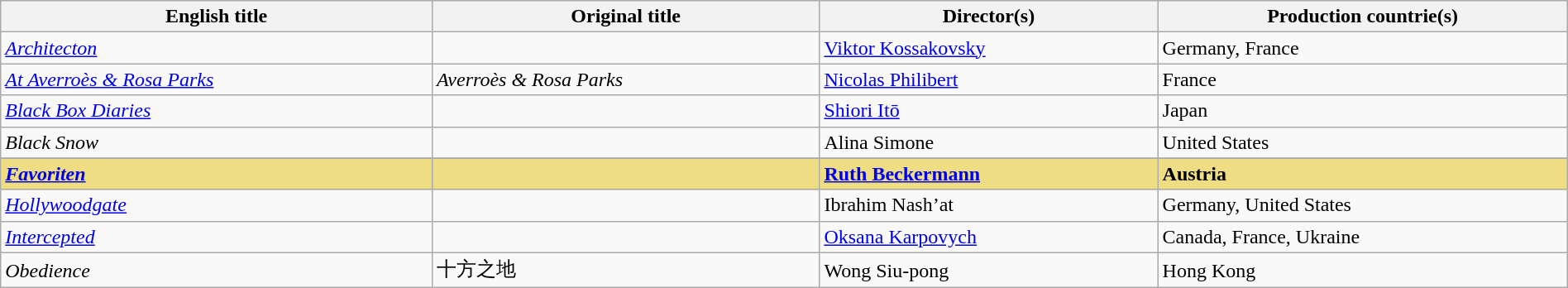<table class="sortable wikitable" style="width:100%; margin-bottom:4px" cellpadding="5">
<tr>
<th scope="col">English title</th>
<th scope="col">Original title</th>
<th scope="col">Director(s)</th>
<th scope="col">Production countrie(s)</th>
</tr>
<tr>
<td><em><a href='#'>Architecton</a></em></td>
<td></td>
<td><a href='#'>Viktor Kossakovsky</a></td>
<td>Germany, France</td>
</tr>
<tr>
<td><em><a href='#'>At Averroès & Rosa Parks</a></em></td>
<td><em>Averroès & Rosa Parks</em></td>
<td><a href='#'>Nicolas Philibert</a></td>
<td>France</td>
</tr>
<tr>
<td><em><a href='#'>Black Box Diaries</a></em></td>
<td></td>
<td><a href='#'>Shiori Itō</a></td>
<td>Japan</td>
</tr>
<tr>
<td><em>Black Snow</em></td>
<td></td>
<td>Alina Simone</td>
<td>United States</td>
</tr>
<tr>
</tr>
<tr style="background:#EEDD82;">
<td><strong><em><a href='#'>Favoriten</a></em></strong></td>
<td></td>
<td><strong><a href='#'>Ruth Beckermann</a></strong></td>
<td><strong>Austria</strong></td>
</tr>
<tr>
<td><em><a href='#'>Hollywoodgate</a></em></td>
<td></td>
<td>Ibrahim Nash’at</td>
<td>Germany, United States</td>
</tr>
<tr>
<td><em><a href='#'>Intercepted</a></em></td>
<td></td>
<td><a href='#'>Oksana Karpovych</a></td>
<td>Canada, France, Ukraine</td>
</tr>
<tr>
<td><em>Obedience</em></td>
<td>十方之地</td>
<td>Wong Siu-pong</td>
<td>Hong Kong</td>
</tr>
</table>
